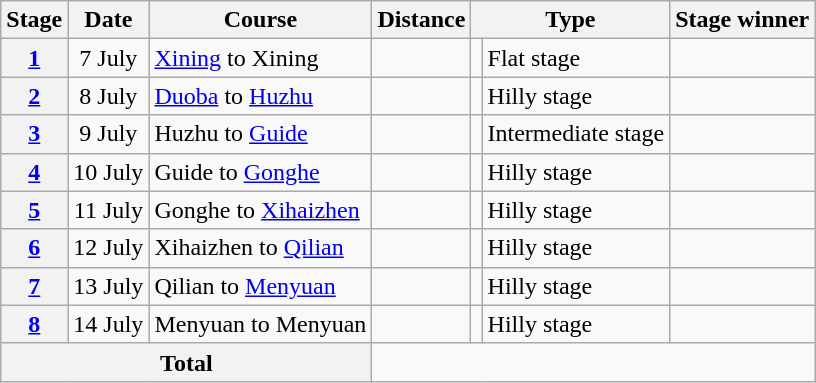<table class="wikitable">
<tr>
<th scope="col">Stage</th>
<th scope="col">Date</th>
<th scope="col">Course</th>
<th scope="col">Distance</th>
<th scope="col" colspan="2">Type</th>
<th scope="col">Stage winner</th>
</tr>
<tr>
<th scope="row"><a href='#'>1</a></th>
<td style="text-align:center;">7 July</td>
<td><a href='#'>Xining</a> to Xining</td>
<td style="text-align:center;"></td>
<td></td>
<td>Flat stage</td>
<td></td>
</tr>
<tr>
<th scope="row"><a href='#'>2</a></th>
<td style="text-align:center;">8 July</td>
<td><a href='#'>Duoba</a> to <a href='#'>Huzhu</a></td>
<td style="text-align:center;"></td>
<td></td>
<td>Hilly stage</td>
<td></td>
</tr>
<tr>
<th scope="row"><a href='#'>3</a></th>
<td style="text-align:center;">9 July</td>
<td>Huzhu to <a href='#'>Guide</a></td>
<td style="text-align:center;"></td>
<td></td>
<td>Intermediate stage</td>
<td></td>
</tr>
<tr>
<th scope="row"><a href='#'>4</a></th>
<td style="text-align:center;">10 July</td>
<td>Guide to <a href='#'>Gonghe</a></td>
<td style="text-align:center;"></td>
<td></td>
<td>Hilly stage</td>
<td></td>
</tr>
<tr>
<th scope="row"><a href='#'>5</a></th>
<td style="text-align:center;">11 July</td>
<td>Gonghe to <a href='#'>Xihaizhen</a></td>
<td style="text-align:center;"></td>
<td></td>
<td>Hilly stage</td>
<td></td>
</tr>
<tr>
<th scope="row"><a href='#'>6</a></th>
<td style="text-align:center;">12 July</td>
<td>Xihaizhen to <a href='#'>Qilian</a></td>
<td style="text-align:center;"></td>
<td></td>
<td>Hilly stage</td>
<td></td>
</tr>
<tr>
<th scope="row"><a href='#'>7</a></th>
<td style="text-align:center;">13 July</td>
<td>Qilian to <a href='#'>Menyuan</a></td>
<td style="text-align:center;"></td>
<td></td>
<td>Hilly stage</td>
<td></td>
</tr>
<tr>
<th scope="row"><a href='#'>8</a></th>
<td style="text-align:center;">14 July</td>
<td>Menyuan to Menyuan</td>
<td style="text-align:center;"></td>
<td></td>
<td>Hilly stage</td>
<td></td>
</tr>
<tr>
<th colspan="3">Total</th>
<td colspan="4" style="text-align:center;"></td>
</tr>
</table>
